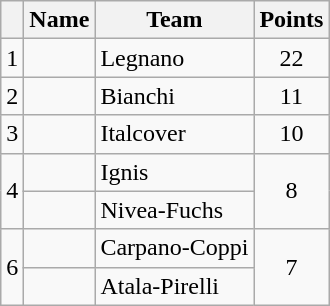<table class="wikitable">
<tr>
<th></th>
<th>Name</th>
<th>Team</th>
<th>Points</th>
</tr>
<tr>
<td style="text-align:center">1</td>
<td></td>
<td>Legnano</td>
<td style="text-align:center">22</td>
</tr>
<tr>
<td style="text-align:center">2</td>
<td></td>
<td>Bianchi</td>
<td style="text-align:center">11</td>
</tr>
<tr>
<td style="text-align:center">3</td>
<td></td>
<td>Italcover</td>
<td style="text-align:center">10</td>
</tr>
<tr>
<td style="text-align:center" rowspan="2">4</td>
<td></td>
<td>Ignis</td>
<td style="text-align:center" rowspan="2">8</td>
</tr>
<tr>
<td></td>
<td>Nivea-Fuchs</td>
</tr>
<tr>
<td style="text-align:center" rowspan="2">6</td>
<td></td>
<td>Carpano-Coppi</td>
<td style="text-align:center" rowspan="2">7</td>
</tr>
<tr>
<td></td>
<td>Atala-Pirelli</td>
</tr>
</table>
